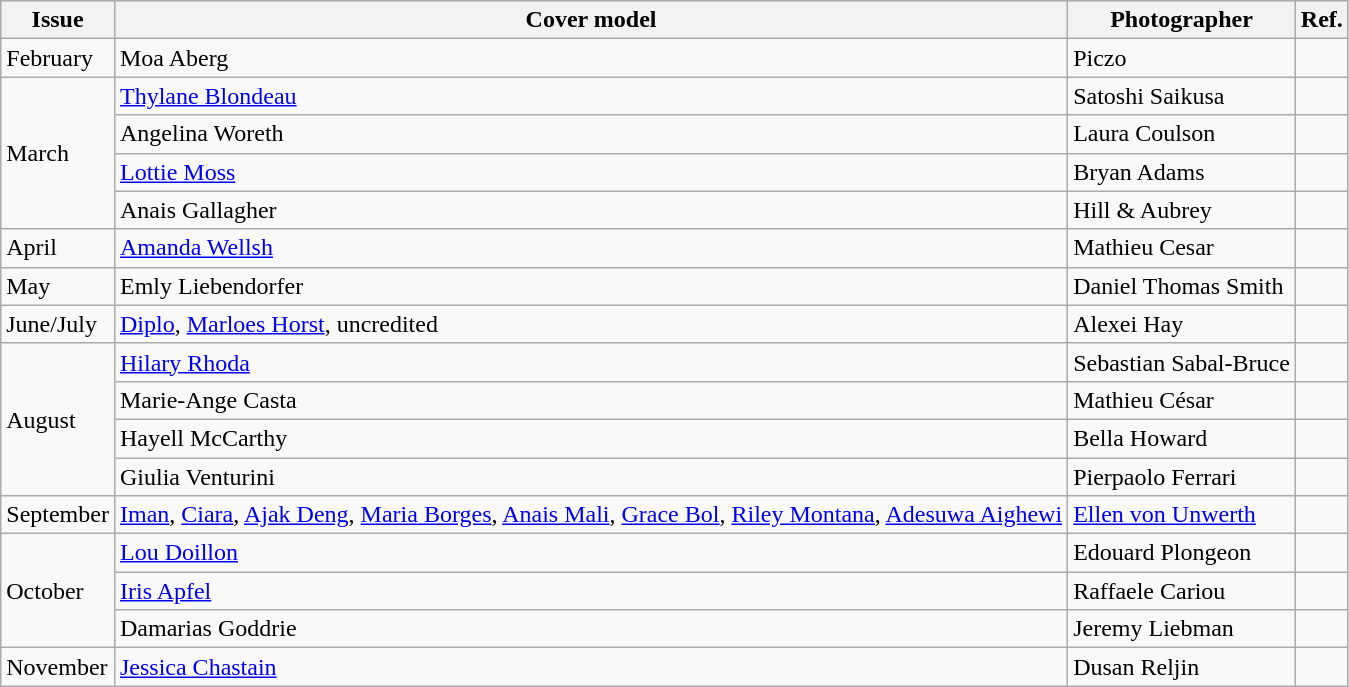<table class="wikitable">
<tr>
<th>Issue</th>
<th>Cover model</th>
<th>Photographer</th>
<th>Ref.</th>
</tr>
<tr>
<td>February</td>
<td>Moa Aberg</td>
<td>Piczo</td>
<td></td>
</tr>
<tr>
<td rowspan="4">March</td>
<td><a href='#'>Thylane Blondeau</a></td>
<td>Satoshi Saikusa</td>
<td></td>
</tr>
<tr>
<td>Angelina Woreth</td>
<td>Laura Coulson</td>
<td></td>
</tr>
<tr>
<td><a href='#'>Lottie Moss</a></td>
<td>Bryan Adams</td>
<td></td>
</tr>
<tr>
<td>Anais Gallagher</td>
<td>Hill & Aubrey</td>
<td></td>
</tr>
<tr>
<td>April</td>
<td><a href='#'>Amanda Wellsh</a></td>
<td>Mathieu Cesar</td>
<td></td>
</tr>
<tr>
<td>May</td>
<td>Emly Liebendorfer</td>
<td>Daniel Thomas Smith</td>
<td></td>
</tr>
<tr>
<td>June/July</td>
<td><a href='#'>Diplo</a>, <a href='#'>Marloes Horst</a>, uncredited</td>
<td>Alexei Hay</td>
<td></td>
</tr>
<tr>
<td rowspan="4">August</td>
<td><a href='#'>Hilary Rhoda</a></td>
<td>Sebastian Sabal-Bruce</td>
<td></td>
</tr>
<tr>
<td>Marie-Ange Casta</td>
<td>Mathieu César</td>
<td></td>
</tr>
<tr>
<td>Hayell McCarthy</td>
<td>Bella Howard</td>
<td></td>
</tr>
<tr>
<td>Giulia Venturini</td>
<td>Pierpaolo Ferrari</td>
<td></td>
</tr>
<tr>
<td>September</td>
<td><a href='#'>Iman</a>, <a href='#'>Ciara</a>, <a href='#'>Ajak Deng</a>, <a href='#'>Maria Borges</a>, <a href='#'>Anais Mali</a>, <a href='#'>Grace Bol</a>, <a href='#'>Riley Montana</a>, <a href='#'>Adesuwa Aighewi</a></td>
<td><a href='#'>Ellen von Unwerth</a></td>
<td></td>
</tr>
<tr>
<td rowspan="3">October</td>
<td><a href='#'>Lou Doillon</a></td>
<td>Edouard Plongeon</td>
<td></td>
</tr>
<tr>
<td><a href='#'>Iris Apfel</a></td>
<td>Raffaele Cariou</td>
<td></td>
</tr>
<tr>
<td>Damarias Goddrie</td>
<td>Jeremy Liebman</td>
<td></td>
</tr>
<tr>
<td>November</td>
<td><a href='#'>Jessica Chastain</a></td>
<td>Dusan Reljin</td>
<td></td>
</tr>
</table>
